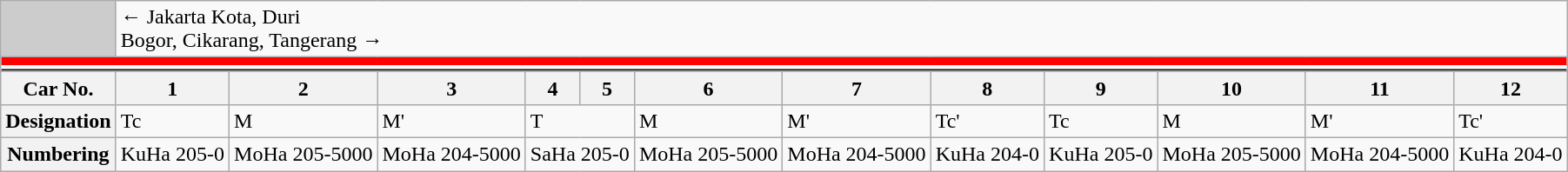<table class="wikitable">
<tr>
<td style="background-color:#ccc;"> </td>
<td colspan="12"><div>← Jakarta Kota, Duri</div><div>Bogor, Cikarang, Tangerang →</div></td>
</tr>
<tr style="line-height: 6px; background-color: #FF0000;">
<td colspan="13" style="padding:0; border:0;"> </td>
</tr>
<tr style="line-height: 3px; background-color:  ##FF000;">
<td colspan="13" style="padding:0; border:0;"> </td>
</tr>
<tr style="line-height: 1px; background-color: #0b0b0b ;">
<td colspan="13" style="padding:0; border:0;"> </td>
</tr>
<tr>
<th>Car No.</th>
<th>1</th>
<th>2</th>
<th>3</th>
<th>4</th>
<th>5</th>
<th>6</th>
<th>7</th>
<th>8</th>
<th>9</th>
<th>10</th>
<th>11</th>
<th>12</th>
</tr>
<tr>
<th>Designation</th>
<td>Tc</td>
<td>M</td>
<td>M'</td>
<td colspan="2">T</td>
<td>M</td>
<td>M'</td>
<td>Tc'</td>
<td>Tc</td>
<td>M</td>
<td>M'</td>
<td>Tc'</td>
</tr>
<tr>
<th>Numbering</th>
<td>KuHa 205-0</td>
<td>MoHa 205-5000</td>
<td>MoHa 204-5000</td>
<td colspan="2">SaHa 205-0</td>
<td>MoHa 205-5000</td>
<td>MoHa 204-5000</td>
<td>KuHa 204-0</td>
<td>KuHa 205-0</td>
<td>MoHa 205-5000</td>
<td>MoHa 204-5000</td>
<td>KuHa 204-0</td>
</tr>
</table>
